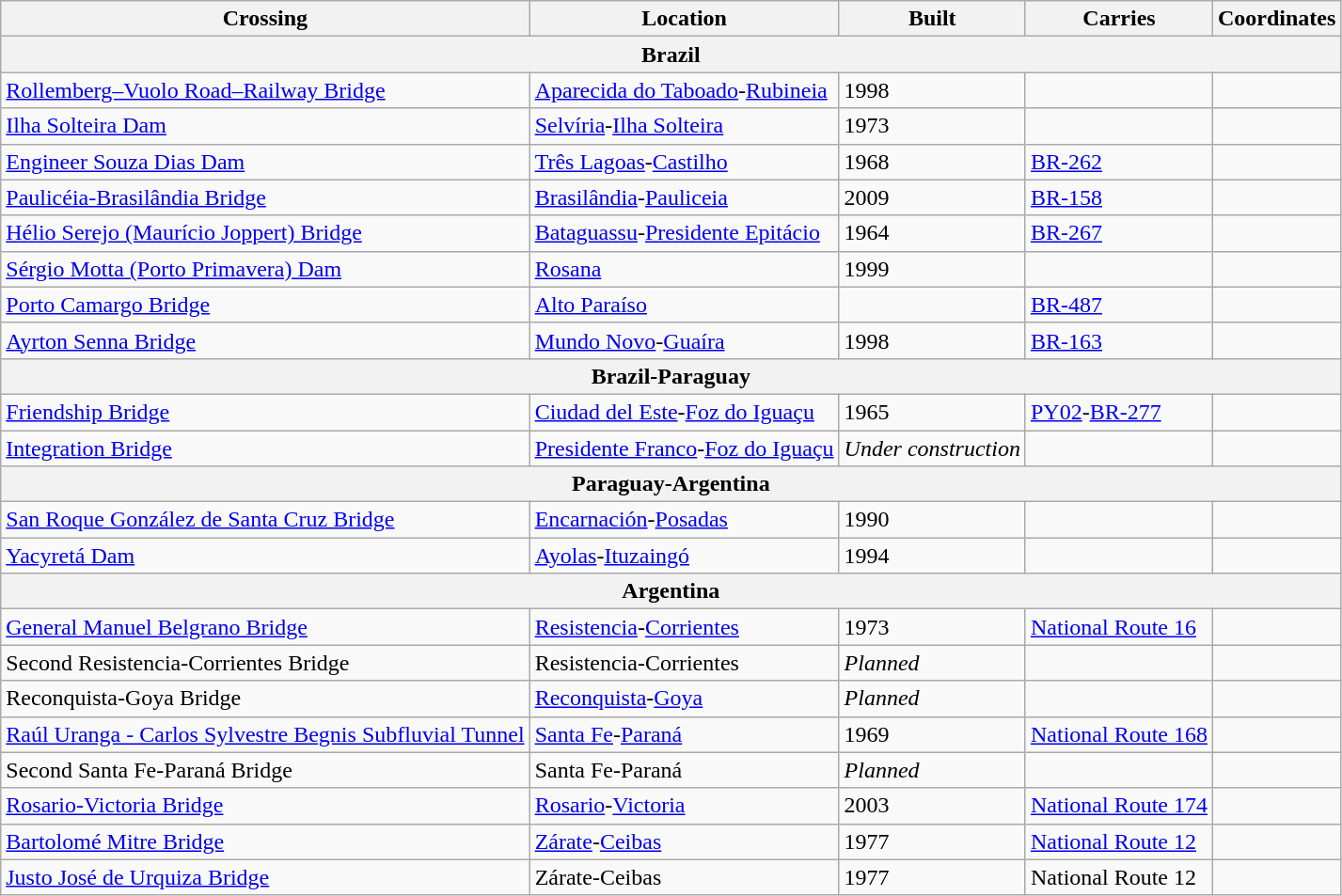<table class=wikitable>
<tr>
<th>Crossing</th>
<th>Location</th>
<th>Built</th>
<th>Carries</th>
<th>Coordinates</th>
</tr>
<tr>
<th colspan=6>Brazil</th>
</tr>
<tr>
<td><a href='#'>Rollemberg–Vuolo Road–Railway Bridge</a></td>
<td><a href='#'>Aparecida do Taboado</a>-<a href='#'>Rubineia</a></td>
<td>1998</td>
<td></td>
<td></td>
</tr>
<tr>
<td><a href='#'>Ilha Solteira Dam</a></td>
<td><a href='#'>Selvíria</a>-<a href='#'>Ilha Solteira</a></td>
<td>1973</td>
<td></td>
<td></td>
</tr>
<tr>
<td><a href='#'>Engineer Souza Dias Dam</a></td>
<td><a href='#'>Três Lagoas</a>-<a href='#'>Castilho</a></td>
<td>1968</td>
<td><a href='#'>BR-262</a></td>
<td></td>
</tr>
<tr>
<td><a href='#'>Paulicéia-Brasilândia Bridge</a></td>
<td><a href='#'>Brasilândia</a>-<a href='#'>Pauliceia</a></td>
<td>2009</td>
<td><a href='#'>BR-158</a></td>
<td></td>
</tr>
<tr>
<td><a href='#'>Hélio Serejo (Maurício Joppert) Bridge</a></td>
<td><a href='#'>Bataguassu</a>-<a href='#'>Presidente Epitácio</a></td>
<td>1964</td>
<td><a href='#'>BR-267</a></td>
<td></td>
</tr>
<tr>
<td><a href='#'>Sérgio Motta (Porto Primavera) Dam</a></td>
<td><a href='#'>Rosana</a></td>
<td>1999</td>
<td></td>
<td></td>
</tr>
<tr>
<td><a href='#'>Porto Camargo Bridge</a></td>
<td><a href='#'>Alto Paraíso</a></td>
<td></td>
<td><a href='#'>BR-487</a></td>
<td></td>
</tr>
<tr>
<td><a href='#'>Ayrton Senna Bridge</a></td>
<td><a href='#'>Mundo Novo</a>-<a href='#'>Guaíra</a></td>
<td>1998</td>
<td><a href='#'>BR-163</a></td>
<td></td>
</tr>
<tr>
<th colspan=6>Brazil-Paraguay</th>
</tr>
<tr>
<td><a href='#'>Friendship Bridge</a></td>
<td><a href='#'>Ciudad del Este</a>-<a href='#'>Foz do Iguaçu</a></td>
<td>1965</td>
<td><a href='#'>PY02</a>-<a href='#'>BR-277</a></td>
<td></td>
</tr>
<tr>
<td><a href='#'>Integration Bridge</a></td>
<td><a href='#'>Presidente Franco</a>-<a href='#'>Foz do Iguaçu</a></td>
<td><em>Under construction</em></td>
<td></td>
<td></td>
</tr>
<tr>
<th colspan=6>Paraguay-Argentina</th>
</tr>
<tr>
<td><a href='#'>San Roque González de Santa Cruz Bridge</a></td>
<td><a href='#'>Encarnación</a>-<a href='#'>Posadas</a></td>
<td>1990</td>
<td></td>
<td></td>
</tr>
<tr>
<td><a href='#'>Yacyretá Dam</a></td>
<td><a href='#'>Ayolas</a>-<a href='#'>Ituzaingó</a></td>
<td>1994</td>
<td></td>
<td></td>
</tr>
<tr>
<th colspan=6>Argentina</th>
</tr>
<tr>
<td><a href='#'>General Manuel Belgrano Bridge</a></td>
<td><a href='#'>Resistencia</a>-<a href='#'>Corrientes</a></td>
<td>1973</td>
<td><a href='#'>National Route 16</a></td>
<td></td>
</tr>
<tr>
<td>Second Resistencia-Corrientes Bridge</td>
<td>Resistencia-Corrientes</td>
<td><em>Planned</em></td>
<td></td>
<td></td>
</tr>
<tr>
<td>Reconquista-Goya Bridge</td>
<td><a href='#'>Reconquista</a>-<a href='#'>Goya</a></td>
<td><em>Planned</em></td>
<td></td>
<td></td>
</tr>
<tr>
<td><a href='#'>Raúl Uranga - Carlos Sylvestre Begnis Subfluvial Tunnel</a></td>
<td><a href='#'>Santa Fe</a>-<a href='#'>Paraná</a></td>
<td>1969</td>
<td><a href='#'>National Route 168</a></td>
<td></td>
</tr>
<tr>
<td>Second Santa Fe-Paraná Bridge</td>
<td>Santa Fe-Paraná</td>
<td><em>Planned</em></td>
<td></td>
<td></td>
</tr>
<tr>
<td><a href='#'>Rosario-Victoria Bridge</a></td>
<td><a href='#'>Rosario</a>-<a href='#'>Victoria</a></td>
<td>2003</td>
<td><a href='#'>National Route 174</a></td>
<td></td>
</tr>
<tr>
<td><a href='#'>Bartolomé Mitre Bridge</a></td>
<td><a href='#'>Zárate</a>-<a href='#'>Ceibas</a></td>
<td>1977</td>
<td><a href='#'>National Route 12</a></td>
<td></td>
</tr>
<tr>
<td><a href='#'>Justo José de Urquiza Bridge</a></td>
<td>Zárate-Ceibas</td>
<td>1977</td>
<td>National Route 12</td>
<td></td>
</tr>
</table>
